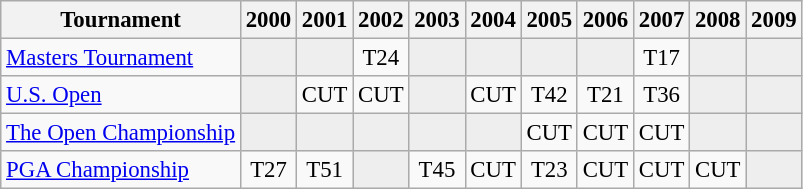<table class="wikitable" style="font-size:95%;text-align:center;">
<tr>
<th>Tournament</th>
<th>2000</th>
<th>2001</th>
<th>2002</th>
<th>2003</th>
<th>2004</th>
<th>2005</th>
<th>2006</th>
<th>2007</th>
<th>2008</th>
<th>2009</th>
</tr>
<tr>
<td align="left"><a href='#'>Masters Tournament</a></td>
<td style="background:#eeeeee;"></td>
<td style="background:#eeeeee;"></td>
<td>T24</td>
<td style="background:#eeeeee;"></td>
<td style="background:#eeeeee;"></td>
<td style="background:#eeeeee;"></td>
<td style="background:#eeeeee;"></td>
<td>T17</td>
<td style="background:#eeeeee;"></td>
<td style="background:#eeeeee;"></td>
</tr>
<tr>
<td align="left"><a href='#'>U.S. Open</a></td>
<td style="background:#eeeeee;"></td>
<td>CUT</td>
<td>CUT</td>
<td style="background:#eeeeee;"></td>
<td>CUT</td>
<td>T42</td>
<td>T21</td>
<td>T36</td>
<td style="background:#eeeeee;"></td>
<td style="background:#eeeeee;"></td>
</tr>
<tr>
<td align="left"><a href='#'>The Open Championship</a></td>
<td style="background:#eeeeee;"></td>
<td style="background:#eeeeee;"></td>
<td style="background:#eeeeee;"></td>
<td style="background:#eeeeee;"></td>
<td style="background:#eeeeee;"></td>
<td>CUT</td>
<td>CUT</td>
<td>CUT</td>
<td style="background:#eeeeee;"></td>
<td style="background:#eeeeee;"></td>
</tr>
<tr>
<td align="left"><a href='#'>PGA Championship</a></td>
<td>T27</td>
<td>T51</td>
<td style="background:#eeeeee;"></td>
<td>T45</td>
<td>CUT</td>
<td>T23</td>
<td>CUT</td>
<td>CUT</td>
<td>CUT</td>
<td style="background:#eeeeee;"></td>
</tr>
</table>
